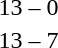<table style="text-align:center">
<tr>
<th width=200></th>
<th width=100></th>
<th width=200></th>
</tr>
<tr>
<td align=right><strong></strong></td>
<td>13 – 0</td>
<td align=left></td>
</tr>
<tr>
<td align=right><strong></strong></td>
<td>13 – 7</td>
<td align=left></td>
</tr>
</table>
